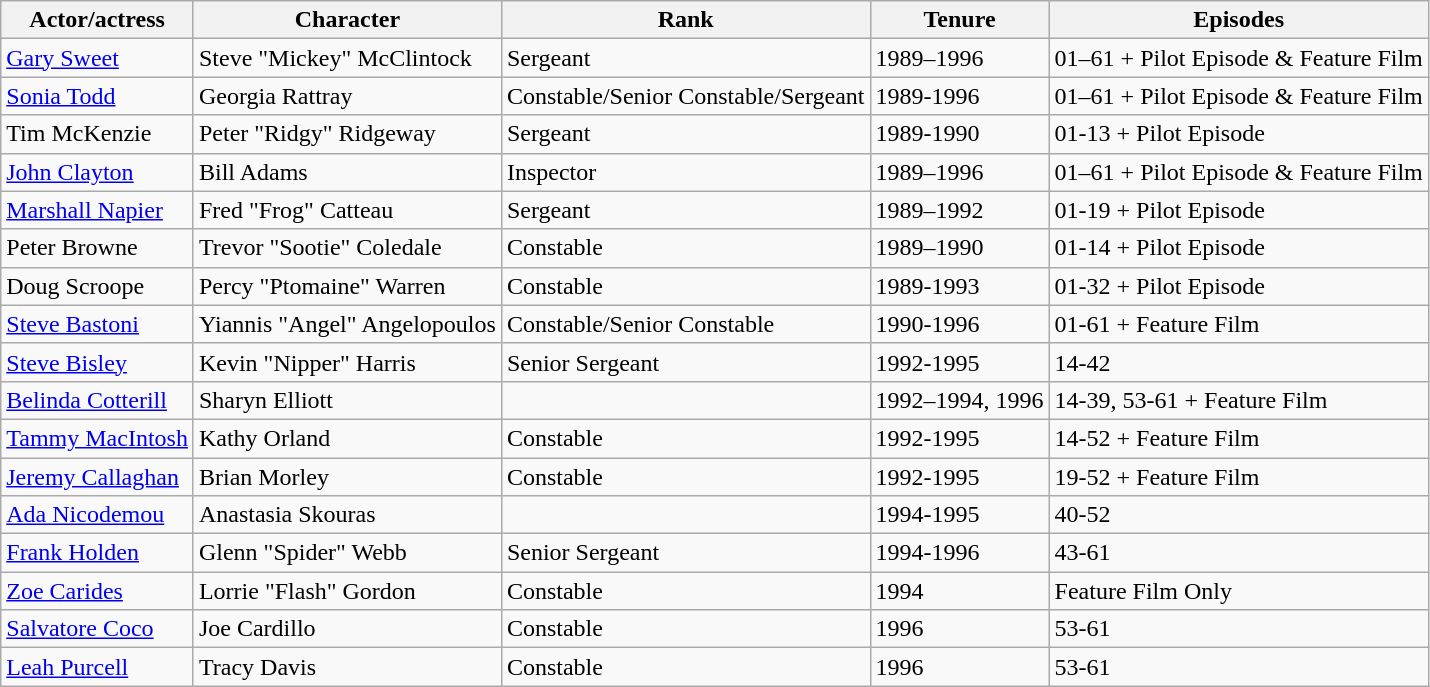<table class="wikitable">
<tr>
<th>Actor/actress</th>
<th>Character</th>
<th>Rank</th>
<th>Tenure</th>
<th>Episodes</th>
</tr>
<tr>
<td><a href='#'>Gary Sweet</a></td>
<td>Steve "Mickey" McClintock</td>
<td>Sergeant</td>
<td>1989–1996</td>
<td>01–61 + Pilot Episode & Feature Film</td>
</tr>
<tr>
<td><a href='#'>Sonia Todd</a></td>
<td>Georgia Rattray</td>
<td>Constable/Senior Constable/Sergeant</td>
<td>1989-1996</td>
<td>01–61 + Pilot Episode & Feature Film</td>
</tr>
<tr>
<td>Tim McKenzie</td>
<td>Peter "Ridgy" Ridgeway</td>
<td>Sergeant</td>
<td>1989-1990</td>
<td>01-13 + Pilot Episode</td>
</tr>
<tr>
<td><a href='#'>John Clayton</a></td>
<td>Bill Adams</td>
<td>Inspector</td>
<td>1989–1996</td>
<td>01–61 + Pilot Episode & Feature Film</td>
</tr>
<tr>
<td><a href='#'>Marshall Napier</a></td>
<td>Fred "Frog" Catteau</td>
<td>Sergeant</td>
<td>1989–1992</td>
<td>01-19 + Pilot Episode</td>
</tr>
<tr>
<td>Peter Browne</td>
<td>Trevor "Sootie" Coledale</td>
<td>Constable</td>
<td>1989–1990</td>
<td>01-14 + Pilot Episode</td>
</tr>
<tr>
<td>Doug Scroope</td>
<td>Percy "Ptomaine" Warren</td>
<td>Constable</td>
<td>1989-1993</td>
<td>01-32 + Pilot Episode</td>
</tr>
<tr>
<td><a href='#'>Steve Bastoni</a></td>
<td>Yiannis "Angel" Angelopoulos</td>
<td>Constable/Senior Constable</td>
<td>1990-1996</td>
<td>01-61 + Feature Film</td>
</tr>
<tr>
<td><a href='#'>Steve Bisley</a></td>
<td>Kevin "Nipper" Harris</td>
<td>Senior Sergeant</td>
<td>1992-1995</td>
<td>14-42</td>
</tr>
<tr>
<td><a href='#'>Belinda Cotterill</a></td>
<td>Sharyn Elliott</td>
<td></td>
<td>1992–1994, 1996</td>
<td>14-39, 53-61 + Feature Film</td>
</tr>
<tr>
<td><a href='#'>Tammy MacIntosh</a></td>
<td>Kathy Orland</td>
<td>Constable</td>
<td>1992-1995</td>
<td>14-52 + Feature Film</td>
</tr>
<tr>
<td><a href='#'>Jeremy Callaghan</a></td>
<td>Brian Morley</td>
<td>Constable</td>
<td>1992-1995</td>
<td>19-52 + Feature Film</td>
</tr>
<tr>
<td><a href='#'>Ada Nicodemou</a></td>
<td>Anastasia Skouras</td>
<td></td>
<td>1994-1995</td>
<td>40-52</td>
</tr>
<tr>
<td><a href='#'>Frank Holden</a></td>
<td>Glenn "Spider" Webb</td>
<td>Senior Sergeant</td>
<td>1994-1996</td>
<td>43-61</td>
</tr>
<tr>
<td><a href='#'>Zoe Carides</a></td>
<td>Lorrie "Flash" Gordon</td>
<td>Constable</td>
<td>1994</td>
<td>Feature Film Only</td>
</tr>
<tr>
<td><a href='#'>Salvatore Coco</a></td>
<td>Joe Cardillo</td>
<td>Constable</td>
<td>1996</td>
<td>53-61</td>
</tr>
<tr>
<td><a href='#'>Leah Purcell</a></td>
<td>Tracy Davis</td>
<td>Constable</td>
<td>1996</td>
<td>53-61</td>
</tr>
</table>
